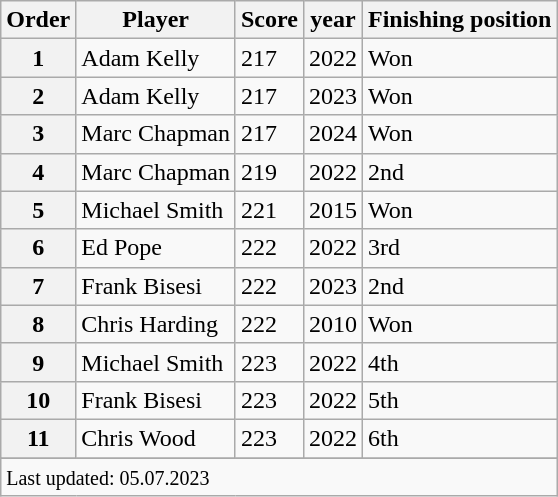<table class="wikitable sortable">
<tr>
<th>Order</th>
<th>Player</th>
<th>Score</th>
<th>year</th>
<th>Finishing position</th>
</tr>
<tr>
<th>1</th>
<td> Adam Kelly</td>
<td>217</td>
<td>2022</td>
<td>Won </td>
</tr>
<tr>
<th>2</th>
<td> Adam Kelly</td>
<td>217</td>
<td>2023</td>
<td>Won </td>
</tr>
<tr>
<th>3</th>
<td> Marc Chapman</td>
<td>217</td>
<td>2024</td>
<td>Won </td>
</tr>
<tr>
<th>4</th>
<td> Marc Chapman</td>
<td>219</td>
<td>2022</td>
<td>2nd </td>
</tr>
<tr>
<th>5</th>
<td> Michael Smith</td>
<td>221</td>
<td>2015</td>
<td>Won </td>
</tr>
<tr>
<th>6</th>
<td> Ed Pope</td>
<td>222</td>
<td>2022</td>
<td>3rd </td>
</tr>
<tr>
<th>7</th>
<td> Frank Bisesi</td>
<td>222</td>
<td>2023</td>
<td>2nd </td>
</tr>
<tr>
<th>8</th>
<td> Chris Harding</td>
<td>222</td>
<td>2010</td>
<td>Won </td>
</tr>
<tr>
<th>9</th>
<td> Michael Smith</td>
<td>223</td>
<td>2022</td>
<td>4th </td>
</tr>
<tr>
<th>10</th>
<td> Frank Bisesi</td>
<td>223</td>
<td>2022</td>
<td>5th </td>
</tr>
<tr>
<th>11</th>
<td> Chris Wood</td>
<td>223</td>
<td>2022</td>
<td>6th </td>
</tr>
<tr>
</tr>
<tr class = "sortbottom">
<td colspan="6"><small>Last updated: 05.07.2023</small></td>
</tr>
</table>
